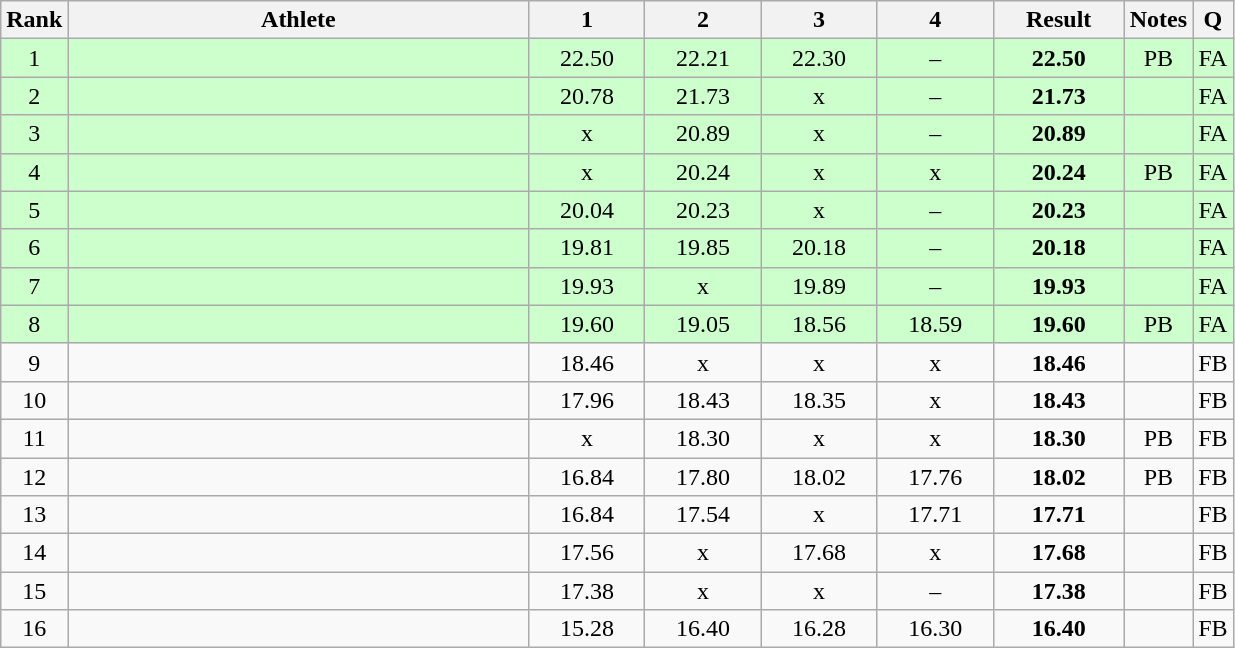<table class="wikitable sortable" style="text-align:center">
<tr>
<th>Rank</th>
<th width=300>Athlete</th>
<th width=70>1</th>
<th width=70>2</th>
<th width=70>3</th>
<th width=70>4</th>
<th width=80>Result</th>
<th>Notes</th>
<th>Q</th>
</tr>
<tr bgcolor=ccffcc>
<td>1</td>
<td align=left></td>
<td>22.50</td>
<td>22.21</td>
<td>22.30</td>
<td>–</td>
<td><strong>22.50</strong></td>
<td>PB</td>
<td>FA</td>
</tr>
<tr bgcolor=ccffcc>
<td>2</td>
<td align=left></td>
<td>20.78</td>
<td>21.73</td>
<td>x</td>
<td>–</td>
<td><strong>21.73</strong></td>
<td></td>
<td>FA</td>
</tr>
<tr bgcolor=ccffcc>
<td>3</td>
<td align=left></td>
<td>x</td>
<td>20.89</td>
<td>x</td>
<td>–</td>
<td><strong>20.89</strong></td>
<td></td>
<td>FA</td>
</tr>
<tr bgcolor=ccffcc>
<td>4</td>
<td align=left></td>
<td>x</td>
<td>20.24</td>
<td>x</td>
<td>x</td>
<td><strong>20.24</strong></td>
<td>PB</td>
<td>FA</td>
</tr>
<tr bgcolor=ccffcc>
<td>5</td>
<td align=left></td>
<td>20.04</td>
<td>20.23</td>
<td>x</td>
<td>–</td>
<td><strong>20.23</strong></td>
<td></td>
<td>FA</td>
</tr>
<tr bgcolor=ccffcc>
<td>6</td>
<td align=left></td>
<td>19.81</td>
<td>19.85</td>
<td>20.18</td>
<td>–</td>
<td><strong>20.18</strong></td>
<td></td>
<td>FA</td>
</tr>
<tr bgcolor=ccffcc>
<td>7</td>
<td align=left></td>
<td>19.93</td>
<td>x</td>
<td>19.89</td>
<td>–</td>
<td><strong>19.93</strong></td>
<td></td>
<td>FA</td>
</tr>
<tr bgcolor=ccffcc>
<td>8</td>
<td align=left></td>
<td>19.60</td>
<td>19.05</td>
<td>18.56</td>
<td>18.59</td>
<td><strong>19.60</strong></td>
<td>PB</td>
<td>FA</td>
</tr>
<tr>
<td>9</td>
<td align=left></td>
<td>18.46</td>
<td>x</td>
<td>x</td>
<td>x</td>
<td><strong>18.46</strong></td>
<td></td>
<td>FB</td>
</tr>
<tr>
<td>10</td>
<td align=left></td>
<td>17.96</td>
<td>18.43</td>
<td>18.35</td>
<td>x</td>
<td><strong>18.43</strong></td>
<td></td>
<td>FB</td>
</tr>
<tr>
<td>11</td>
<td align=left></td>
<td>x</td>
<td>18.30</td>
<td>x</td>
<td>x</td>
<td><strong>18.30</strong></td>
<td>PB</td>
<td>FB</td>
</tr>
<tr>
<td>12</td>
<td align=left></td>
<td>16.84</td>
<td>17.80</td>
<td>18.02</td>
<td>17.76</td>
<td><strong>18.02</strong></td>
<td>PB</td>
<td>FB</td>
</tr>
<tr>
<td>13</td>
<td align=left></td>
<td>16.84</td>
<td>17.54</td>
<td>x</td>
<td>17.71</td>
<td><strong>17.71</strong></td>
<td></td>
<td>FB</td>
</tr>
<tr>
<td>14</td>
<td align=left></td>
<td>17.56</td>
<td>x</td>
<td>17.68</td>
<td>x</td>
<td><strong>17.68</strong></td>
<td></td>
<td>FB</td>
</tr>
<tr>
<td>15</td>
<td align=left></td>
<td>17.38</td>
<td>x</td>
<td>x</td>
<td>–</td>
<td><strong>17.38</strong></td>
<td></td>
<td>FB</td>
</tr>
<tr>
<td>16</td>
<td align=left></td>
<td>15.28</td>
<td>16.40</td>
<td>16.28</td>
<td>16.30</td>
<td><strong>16.40</strong></td>
<td></td>
<td>FB</td>
</tr>
</table>
